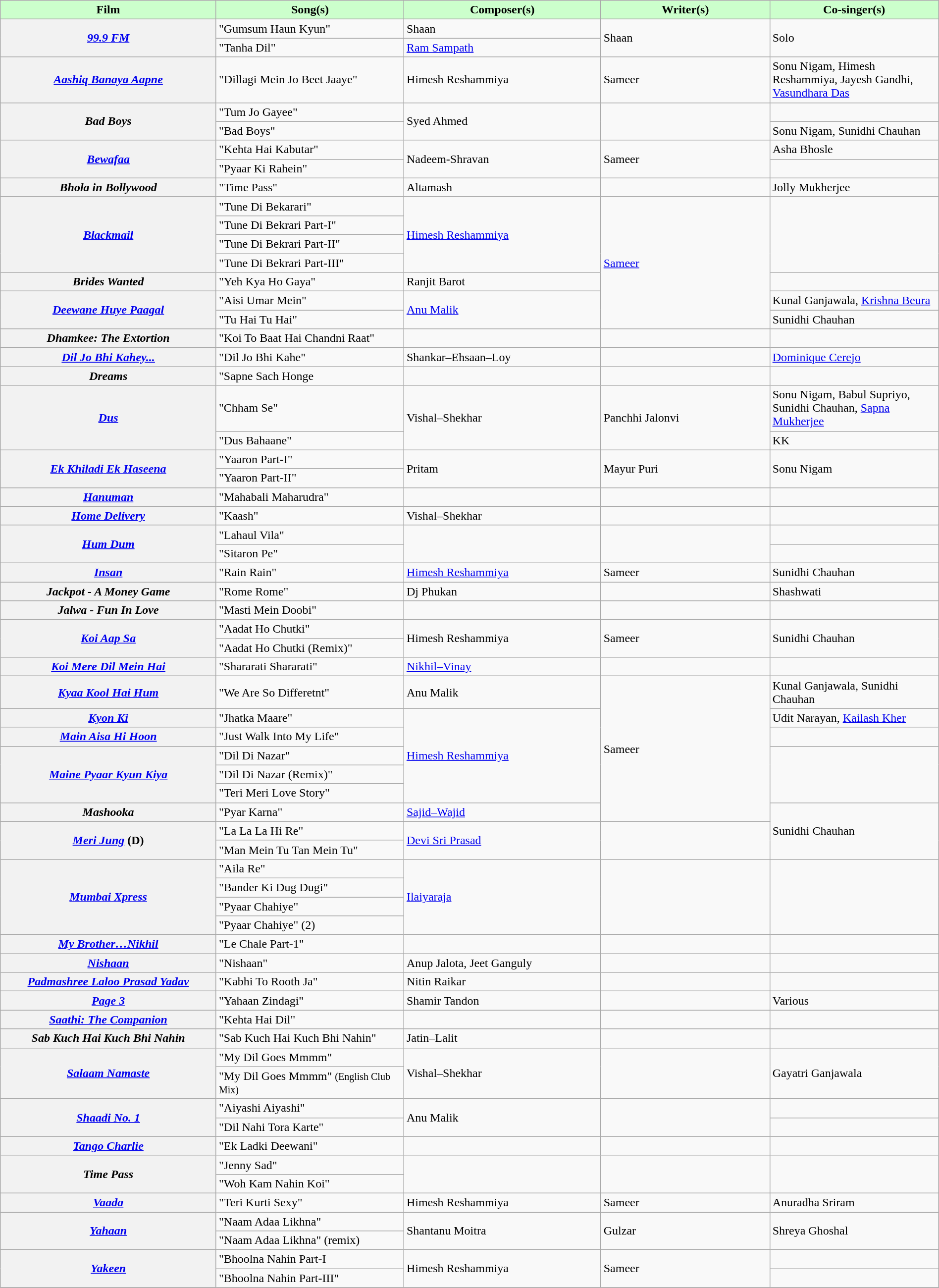<table class="wikitable plainrowheaders" style="width:100%;" textcolor:#000;">
<tr style="background:#cfc; text-align:center;">
<td scope="col" style="width:23%;"><strong>Film</strong></td>
<td scope="col" style="width:20%;"><strong>Song(s)</strong></td>
<td scope="col" style="width:21%;"><strong>Composer(s)</strong></td>
<td scope="col" style="width:18%;"><strong>Writer(s)</strong></td>
<td scope="col" style="width:18%;"><strong>Co-singer(s)</strong></td>
</tr>
<tr>
<th Rowspan="2" scope="row"><em><a href='#'>99.9 FM</a></em></th>
<td>"Gumsum Haun Kyun"</td>
<td>Shaan</td>
<td rowspan=2>Shaan</td>
<td rowspan=2>Solo</td>
</tr>
<tr>
<td>"Tanha Dil"</td>
<td><a href='#'>Ram Sampath</a></td>
</tr>
<tr>
<th scope="row"><em><a href='#'>Aashiq Banaya Aapne</a></em></th>
<td>"Dillagi Mein Jo Beet Jaaye"</td>
<td>Himesh Reshammiya</td>
<td>Sameer</td>
<td>Sonu Nigam, Himesh Reshammiya, Jayesh Gandhi, <a href='#'>Vasundhara Das</a></td>
</tr>
<tr>
<th rowspan=2><em>Bad Boys</em></th>
<td>"Tum Jo Gayee"</td>
<td rowspan=2>Syed Ahmed</td>
<td rowspan=2></td>
<td></td>
</tr>
<tr>
<td>"Bad Boys"</td>
<td>Sonu Nigam, Sunidhi Chauhan</td>
</tr>
<tr>
<th rowspan=2><em><a href='#'>Bewafaa</a></em></th>
<td>"Kehta Hai Kabutar"</td>
<td rowspan=2>Nadeem-Shravan</td>
<td rowspan=2>Sameer</td>
<td>Asha Bhosle</td>
</tr>
<tr>
<td>"Pyaar Ki Rahein"</td>
<td></td>
</tr>
<tr>
<th><em>Bhola in Bollywood</em></th>
<td>"Time Pass"</td>
<td>Altamash</td>
<td></td>
<td>Jolly Mukherjee</td>
</tr>
<tr>
<th scope="row" rowspan=4><em><a href='#'>Blackmail</a></em></th>
<td>"Tune Di Bekarari"</td>
<td rowspan=4><a href='#'>Himesh Reshammiya</a></td>
<td rowspan=7><a href='#'>Sameer</a></td>
<td rowspan=4></td>
</tr>
<tr>
<td>"Tune Di Bekrari Part-I"</td>
</tr>
<tr>
<td>"Tune Di Bekrari Part-II"</td>
</tr>
<tr>
<td>"Tune Di Bekrari Part-III"</td>
</tr>
<tr>
<th scope="row"><em>Brides Wanted</em></th>
<td>"Yeh Kya Ho Gaya"</td>
<td>Ranjit Barot</td>
<td></td>
</tr>
<tr>
<th scope="row" rowspan=2><em><a href='#'>Deewane Huye Paagal</a></em></th>
<td>"Aisi Umar Mein"</td>
<td rowspan=2><a href='#'>Anu Malik</a></td>
<td>Kunal Ganjawala, <a href='#'>Krishna Beura</a></td>
</tr>
<tr>
<td>"Tu Hai Tu Hai"</td>
<td>Sunidhi Chauhan</td>
</tr>
<tr>
<th scope="row"><em>Dhamkee: The Extortion</em></th>
<td>"Koi To Baat Hai Chandni Raat"</td>
<td></td>
<td></td>
<td></td>
</tr>
<tr>
<th scope="row"><em><a href='#'>Dil Jo Bhi Kahey...</a></em></th>
<td>"Dil Jo Bhi Kahe"</td>
<td>Shankar–Ehsaan–Loy</td>
<td></td>
<td><a href='#'>Dominique Cerejo</a></td>
</tr>
<tr>
<th scope="row"><em>Dreams</em></th>
<td>"Sapne Sach Honge</td>
<td></td>
<td></td>
<td></td>
</tr>
<tr>
<th scope="row" rowspan=2><em><a href='#'>Dus</a></em></th>
<td>"Chham Se"</td>
<td rowspan=2>Vishal–Shekhar</td>
<td rowspan=2>Panchhi Jalonvi</td>
<td>Sonu Nigam, Babul Supriyo, Sunidhi Chauhan, <a href='#'>Sapna Mukherjee</a></td>
</tr>
<tr>
<td>"Dus Bahaane"</td>
<td>KK</td>
</tr>
<tr>
<th scope="row" rowspan=2><em><a href='#'>Ek Khiladi Ek Haseena</a></em></th>
<td>"Yaaron Part-I"</td>
<td rowspan=2>Pritam</td>
<td rowspan=2>Mayur Puri</td>
<td rowspan=2>Sonu Nigam</td>
</tr>
<tr>
<td>"Yaaron Part-II"</td>
</tr>
<tr>
<th scope="row"><em><a href='#'>Hanuman</a></em></th>
<td>"Mahabali Maharudra"</td>
<td></td>
<td></td>
<td></td>
</tr>
<tr>
<th scope="row"><em><a href='#'>Home Delivery</a></em></th>
<td>"Kaash"</td>
<td>Vishal–Shekhar</td>
<td></td>
<td rowspan=1></td>
</tr>
<tr>
<th scope="row" rowspan=2><em><a href='#'>Hum Dum</a></em></th>
<td>"Lahaul Vila"</td>
<td rowspan=2></td>
<td rowspan=2></td>
<td></td>
</tr>
<tr>
<td>"Sitaron Pe"</td>
<td></td>
</tr>
<tr>
<th scope="row"><em><a href='#'>Insan</a></em></th>
<td>"Rain Rain"</td>
<td><a href='#'>Himesh Reshammiya</a></td>
<td>Sameer</td>
<td>Sunidhi Chauhan</td>
</tr>
<tr>
<th scope="row"><em>Jackpot - A Money Game</em></th>
<td>"Rome Rome"</td>
<td>Dj Phukan</td>
<td></td>
<td>Shashwati</td>
</tr>
<tr>
<th scope="row"><em>Jalwa - Fun In Love</em></th>
<td>"Masti Mein Doobi"</td>
<td></td>
<td></td>
<td></td>
</tr>
<tr>
<th scope="row" rowspan=2><em><a href='#'>Koi Aap Sa</a></em></th>
<td>"Aadat Ho Chutki"</td>
<td rowspan=2>Himesh Reshammiya</td>
<td rowspan=2>Sameer</td>
<td rowspan=2>Sunidhi Chauhan</td>
</tr>
<tr>
<td>"Aadat Ho Chutki (Remix)"</td>
</tr>
<tr>
<th scope="row"><em><a href='#'>Koi Mere Dil Mein Hai</a></em></th>
<td>"Shararati Shararati"</td>
<td><a href='#'>Nikhil–Vinay</a></td>
<td></td>
<td></td>
</tr>
<tr>
<th scope="row"><em><a href='#'>Kyaa Kool Hai Hum</a></em></th>
<td>"We Are So Differetnt"</td>
<td>Anu Malik</td>
<td rowspan=7>Sameer</td>
<td>Kunal Ganjawala, Sunidhi Chauhan</td>
</tr>
<tr>
<th scope="row"><em><a href='#'>Kyon Ki</a></em></th>
<td>"Jhatka Maare"</td>
<td rowspan=5><a href='#'>Himesh Reshammiya</a></td>
<td>Udit Narayan, <a href='#'>Kailash Kher</a></td>
</tr>
<tr>
<th scope="row"><em><a href='#'>Main Aisa Hi Hoon</a></em></th>
<td>"Just Walk Into My Life"</td>
<td></td>
</tr>
<tr>
<th scope="row" rowspan=3><em><a href='#'>Maine Pyaar Kyun Kiya</a></em></th>
<td>"Dil Di Nazar"</td>
<td rowspan=3></td>
</tr>
<tr>
<td>"Dil Di Nazar (Remix)"</td>
</tr>
<tr>
<td>"Teri Meri Love Story"</td>
</tr>
<tr>
<th scope="row"><em>Mashooka</em></th>
<td>"Pyar Karna"</td>
<td><a href='#'>Sajid–Wajid</a></td>
<td rowspan=3>Sunidhi Chauhan</td>
</tr>
<tr>
<th scope="row" rowspan=2><em><a href='#'>Meri Jung</a></em> (D)</th>
<td>"La La La Hi Re"</td>
<td rowspan=2><a href='#'>Devi Sri Prasad</a></td>
<td rowspan=2></td>
</tr>
<tr>
<td>"Man Mein Tu Tan Mein Tu"</td>
</tr>
<tr>
<th scope="row" rowspan=4><em><a href='#'>Mumbai Xpress</a></em></th>
<td>"Aila Re"</td>
<td rowspan=4><a href='#'>Ilaiyaraja</a></td>
<td rowspan=4></td>
<td rowspan=4></td>
</tr>
<tr>
<td>"Bander Ki Dug Dugi"</td>
</tr>
<tr>
<td>"Pyaar Chahiye"</td>
</tr>
<tr>
<td>"Pyaar Chahiye" (2)</td>
</tr>
<tr>
<th scope="row"><em><a href='#'>My Brother…Nikhil</a></em></th>
<td>"Le Chale Part-1"</td>
<td></td>
<td></td>
<td></td>
</tr>
<tr>
<th scope="row" rowspan=1><em><a href='#'>Nishaan</a></em></th>
<td>"Nishaan"</td>
<td rowspan=1>Anup Jalota, Jeet Ganguly</td>
<td rowspan=1></td>
<td rowspan=1></td>
</tr>
<tr>
<th scope="row"><em><a href='#'>Padmashree Laloo Prasad Yadav</a></em></th>
<td>"Kabhi To Rooth Ja"</td>
<td>Nitin Raikar</td>
<td></td>
<td></td>
</tr>
<tr>
<th scope="row" rowspan=1><em><a href='#'>Page 3</a></em></th>
<td>"Yahaan Zindagi"</td>
<td>Shamir Tandon</td>
<td></td>
<td>Various</td>
</tr>
<tr>
<th scope="row"><em><a href='#'>Saathi: The Companion</a></em></th>
<td>"Kehta Hai Dil"</td>
<td></td>
<td></td>
<td></td>
</tr>
<tr>
<th scope="row" rowspan=1><em>Sab Kuch Hai Kuch Bhi Nahin</em></th>
<td>"Sab Kuch Hai Kuch Bhi Nahin"</td>
<td>Jatin–Lalit</td>
<td></td>
<td></td>
</tr>
<tr>
<th scope="row" rowspan=2><em><a href='#'>Salaam Namaste</a></em></th>
<td>"My Dil Goes Mmmm"</td>
<td rowspan=2>Vishal–Shekhar</td>
<td rowspan=2></td>
<td rowspan=2>Gayatri Ganjawala</td>
</tr>
<tr>
<td>"My Dil Goes Mmmm" <small>(English Club Mix)</small></td>
</tr>
<tr>
<th scope="row" rowspan=2><em><a href='#'>Shaadi No. 1</a></em></th>
<td>"Aiyashi Aiyashi"</td>
<td rowspan=2>Anu Malik</td>
<td rowspan=2></td>
<td></td>
</tr>
<tr>
<td>"Dil Nahi Tora Karte"</td>
<td></td>
</tr>
<tr>
<th scope="row"><em><a href='#'>Tango Charlie</a></em></th>
<td>"Ek Ladki Deewani"</td>
<td></td>
<td></td>
<td></td>
</tr>
<tr>
<th scope="row" rowspan=2><em>Time Pass</em></th>
<td>"Jenny Sad"</td>
<td rowspan=2></td>
<td rowspan=2></td>
<td rowspan=2></td>
</tr>
<tr>
<td>"Woh Kam Nahin Koi"</td>
</tr>
<tr>
<th scope="row"><em><a href='#'>Vaada</a></em></th>
<td>"Teri Kurti Sexy"</td>
<td>Himesh Reshammiya</td>
<td>Sameer</td>
<td>Anuradha Sriram</td>
</tr>
<tr>
<th scope="row" rowspan=2><em><a href='#'>Yahaan</a></em></th>
<td>"Naam Adaa Likhna"</td>
<td rowspan="2">Shantanu Moitra</td>
<td rowspan="2">Gulzar</td>
<td rowspan=2>Shreya Ghoshal</td>
</tr>
<tr>
<td>"Naam Adaa Likhna" (remix)</td>
</tr>
<tr>
<th scope="row" rowspan=2><em><a href='#'>Yakeen</a></em></th>
<td>"Bhoolna Nahin Part-I</td>
<td rowspan=2>Himesh Reshammiya</td>
<td rowspan=2>Sameer</td>
<td></td>
</tr>
<tr>
<td>"Bhoolna Nahin Part-III"</td>
<td></td>
</tr>
<tr>
</tr>
</table>
